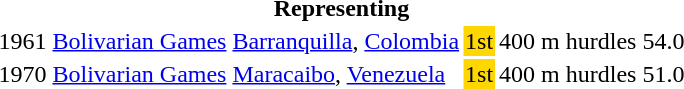<table>
<tr>
<th colspan="6">Representing </th>
</tr>
<tr>
<td>1961</td>
<td><a href='#'>Bolivarian Games</a></td>
<td><a href='#'>Barranquilla</a>, <a href='#'>Colombia</a></td>
<td bgcolor=gold>1st</td>
<td>400 m hurdles</td>
<td>54.0</td>
</tr>
<tr>
<td>1970</td>
<td><a href='#'>Bolivarian Games</a></td>
<td><a href='#'>Maracaibo</a>, <a href='#'>Venezuela</a></td>
<td bgcolor=gold>1st</td>
<td>400 m hurdles</td>
<td>51.0</td>
</tr>
</table>
